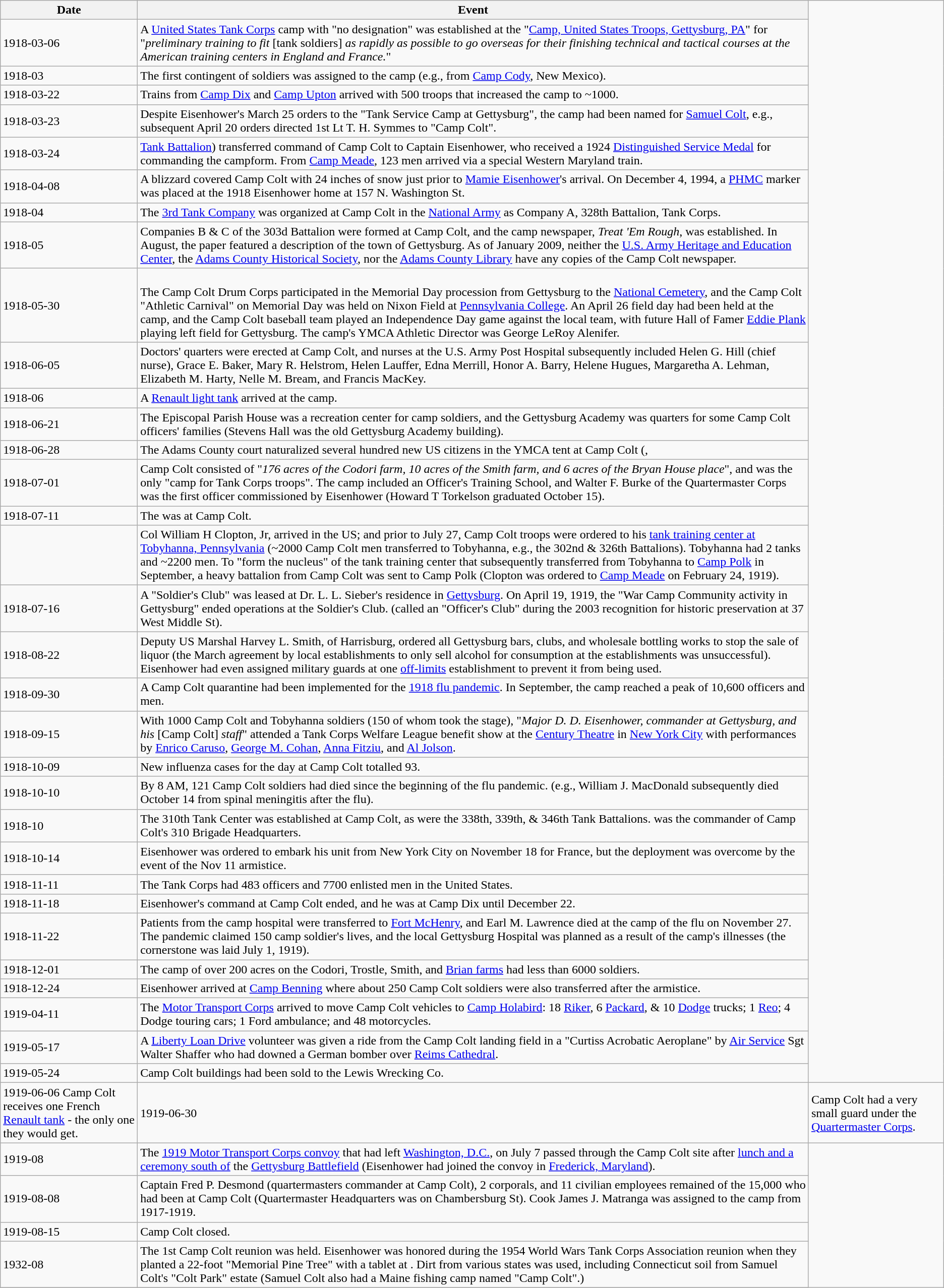<table class="wikitable sortable">
<tr>
<th>Date</th>
<th>Event</th>
</tr>
<tr>
<td>1918-03-06</td>
<td>A <a href='#'>United States Tank Corps</a> camp with "no designation" was established at the "<a href='#'>Camp, United States Troops, Gettysburg, PA</a>" for "<em>preliminary training to fit </em>[tank soldiers]<em> as rapidly as possible to go overseas for their finishing technical and tactical courses at the American training centers in England and France.</em>"</td>
</tr>
<tr>
<td>1918-03</td>
<td>The first contingent of soldiers was assigned to the camp   (e.g., from <a href='#'>Camp Cody</a>, New Mexico).</td>
</tr>
<tr>
<td>1918-03-22</td>
<td>Trains from <a href='#'>Camp Dix</a> and <a href='#'>Camp Upton</a> arrived with 500 troops that increased the camp to ~1000.</td>
</tr>
<tr>
<td>1918-03-23</td>
<td>Despite Eisenhower's March 25 orders to the "Tank Service Camp at Gettysburg", the camp had been named for <a href='#'>Samuel Colt</a>, e.g., subsequent April 20 orders directed 1st Lt T. H. Symmes to "Camp Colt".</td>
</tr>
<tr>
<td>1918-03-24</td>
<td> <a href='#'>Tank Battalion</a>) transferred command of Camp Colt to Captain Eisenhower, who received a 1924 <a href='#'>Distinguished Service Medal</a> for commanding the campform.  From <a href='#'>Camp Meade</a>, 123 men arrived via a special Western Maryland train.</td>
</tr>
<tr>
<td>1918-04-08</td>
<td>A blizzard covered Camp Colt with 24 inches of snow  just prior to <a href='#'>Mamie Eisenhower</a>'s arrival.  On December 4, 1994, a <a href='#'>PHMC</a> marker was placed at the 1918 Eisenhower home at 157 N. Washington St.</td>
</tr>
<tr>
<td>1918-04</td>
<td>The <a href='#'>3rd Tank Company</a> was organized at Camp Colt in the <a href='#'>National Army</a> as Company A, 328th Battalion, Tank Corps.</td>
</tr>
<tr>
<td>1918-05</td>
<td>Companies B & C of the 303d Battalion were formed at Camp Colt, and the camp newspaper, <em>Treat 'Em Rough</em>, was established. In August, the paper featured a description of the town of Gettysburg.  As of January 2009, neither the <a href='#'>U.S. Army Heritage and Education Center</a>, the <a href='#'>Adams County Historical Society</a>, nor the <a href='#'>Adams County Library</a> have any copies of the Camp Colt newspaper.</td>
</tr>
<tr>
<td>1918-05-30</td>
<td><br>The Camp Colt Drum Corps participated in the Memorial Day procession from Gettysburg to the <a href='#'>National Cemetery</a>,  and the Camp Colt "Athletic Carnival" on Memorial Day was held on Nixon Field at <a href='#'>Pennsylvania College</a>.   An April 26 field day had been held at the camp,  and the Camp Colt baseball team played an Independence Day game against the local team, with future Hall of Famer <a href='#'>Eddie Plank</a> playing left field for Gettysburg.  The camp's YMCA Athletic Director was George LeRoy Alenifer.</td>
</tr>
<tr>
<td>1918-06-05</td>
<td>Doctors' quarters were erected at Camp Colt,  and nurses at the U.S. Army Post Hospital subsequently included  Helen G. Hill (chief nurse), Grace E. Baker, Mary R. Helstrom, Helen Lauffer, Edna Merrill, Honor A. Barry, Helene Hugues, Margaretha A. Lehman, Elizabeth M. Harty, Nelle M. Bream, and Francis MacKey.</td>
</tr>
<tr>
<td>1918-06</td>
<td>A <a href='#'>Renault light tank</a> arrived at the camp.</td>
</tr>
<tr>
<td>1918-06-21</td>
<td>The Episcopal Parish House was a recreation center for camp soldiers, and the Gettysburg Academy was quarters for some Camp Colt officers' families  (Stevens Hall was the old Gettysburg Academy building).</td>
</tr>
<tr>
<td>1918-06-28</td>
<td>The Adams County court naturalized several hundred new US citizens in the YMCA tent at Camp Colt (, </td>
</tr>
<tr>
<td>1918-07-01</td>
<td>Camp Colt consisted of "<em>176 acres of the Codori farm, 10 acres of the Smith farm, and 6 acres of the Bryan House place</em>", and was the only "camp for Tank Corps troops". The camp included an Officer's Training School, and Walter F. Burke of the Quartermaster Corps was the first officer commissioned by Eisenhower  (Howard T Torkelson graduated October 15).</td>
</tr>
<tr>
<td>1918-07-11</td>
<td>The   was at Camp Colt.</td>
</tr>
<tr>
<td></td>
<td>Col William H Clopton, Jr, arrived in the US; and prior to July 27, Camp Colt troops were ordered to his <a href='#'>tank training center at Tobyhanna, Pennsylvania</a> (~2000 Camp Colt men transferred to Tobyhanna, e.g., the 302nd  & 326th  Battalions).   Tobyhanna had 2 tanks and ~2200 men.  To "form the nucleus" of the tank training center that subsequently transferred from Tobyhanna to <a href='#'>Camp Polk</a> in September, a heavy battalion from Camp Colt was sent to Camp Polk (Clopton was ordered to <a href='#'>Camp Meade</a> on February 24, 1919).</td>
</tr>
<tr>
<td>1918-07-16</td>
<td>A "Soldier's Club" was leased at Dr. L. L. Sieber's residence in <a href='#'>Gettysburg</a>. On April 19, 1919, the "War Camp Community activity in Gettysburg" ended operations at the Soldier's Club. (called an "Officer's Club" during the 2003 recognition for historic preservation at 37 West Middle St).</td>
</tr>
<tr>
<td>1918-08-22</td>
<td>Deputy US Marshal Harvey L. Smith, of Harrisburg, ordered all Gettysburg bars, clubs, and wholesale bottling works to stop the sale of liquor  (the March agreement by local establishments to only sell alcohol for consumption at the establishments was unsuccessful).  Eisenhower had even assigned military guards at one <a href='#'>off-limits</a> establishment to prevent it from being used.</td>
</tr>
<tr>
<td>1918-09-30</td>
<td>A Camp Colt quarantine had been implemented for the <a href='#'>1918 flu pandemic</a>.  In September, the camp reached a peak of 10,600 officers and men.</td>
</tr>
<tr>
<td>1918-09-15</td>
<td>With 1000 Camp Colt and Tobyhanna soldiers (150 of whom took the stage), "<em>Major D. D. Eisenhower, commander at Gettysburg, and his </em>[Camp Colt]<em> staff</em>" attended a Tank Corps Welfare League benefit show at the <a href='#'>Century Theatre</a> in <a href='#'>New York City</a> with performances by <a href='#'>Enrico Caruso</a>, <a href='#'>George M. Cohan</a>, <a href='#'>Anna Fitziu</a>, and <a href='#'>Al Jolson</a>.</td>
</tr>
<tr>
<td>1918-10-09</td>
<td>New influenza cases for the day at Camp Colt totalled 93.</td>
</tr>
<tr>
<td>1918-10-10</td>
<td>By 8 AM, 121 Camp Colt soldiers had died since the beginning of the flu pandemic. (e.g., William J. MacDonald subsequently died October 14 from spinal meningitis after the flu).</td>
</tr>
<tr>
<td>1918-10</td>
<td>The 310th Tank Center was established at Camp Colt, as were the 338th, 339th, & 346th Tank Battalions.   was the commander of Camp Colt's 310 Brigade Headquarters.</td>
</tr>
<tr>
<td>1918-10-14</td>
<td>Eisenhower was ordered to embark his unit from New York City on November 18 for France, but the deployment was overcome by the event of the Nov 11 armistice.</td>
</tr>
<tr>
<td>1918-11-11</td>
<td>The Tank Corps had 483 officers and 7700 enlisted men in the United States.</td>
</tr>
<tr>
<td>1918-11-18</td>
<td>Eisenhower's command at Camp Colt ended, and he was at Camp Dix until December 22.</td>
</tr>
<tr>
<td>1918-11-22</td>
<td>Patients from the camp hospital were transferred to <a href='#'>Fort McHenry</a>, and Earl M. Lawrence died at the camp of the flu on November 27.  The pandemic claimed 150 camp soldier's lives,  and the local Gettysburg Hospital was planned as a result of the camp's illnesses  (the cornerstone was laid July 1, 1919).</td>
</tr>
<tr>
<td>1918-12-01</td>
<td>The camp of over 200 acres on the Codori, Trostle, Smith, and <a href='#'>Brian farms</a> had less than 6000 soldiers.</td>
</tr>
<tr>
<td>1918-12-24</td>
<td>Eisenhower arrived at <a href='#'>Camp Benning</a> where about 250 Camp Colt soldiers were also transferred after the armistice.</td>
</tr>
<tr>
<td>1919-04-11</td>
<td>The <a href='#'>Motor Transport Corps</a> arrived to move Camp Colt vehicles to <a href='#'>Camp Holabird</a>:  18 <a href='#'>Riker</a>, 6 <a href='#'>Packard</a>, & 10 <a href='#'>Dodge</a> trucks; 1 <a href='#'>Reo</a>; 4 Dodge touring cars; 1 Ford ambulance; and 48 motorcycles.</td>
</tr>
<tr>
<td>1919-05-17</td>
<td>A <a href='#'>Liberty Loan Drive</a> volunteer was given a ride from the Camp Colt landing field   in a "Curtiss Acrobatic Aeroplane" by <a href='#'>Air Service</a> Sgt Walter Shaffer who had downed a German bomber over <a href='#'>Reims Cathedral</a>.</td>
</tr>
<tr>
<td>1919-05-24</td>
<td>Camp Colt buildings had been sold to the Lewis Wrecking Co. </td>
</tr>
<tr>
<td>1919-06-06 Camp Colt receives one French <a href='#'>Renault tank</a> - the only one they would get.</td>
<td>1919-06-30</td>
<td>Camp Colt had a very small guard under the <a href='#'>Quartermaster Corps</a>.</td>
</tr>
<tr>
<td>1919-08</td>
<td>The <a href='#'>1919 Motor Transport Corps convoy</a> that had left <a href='#'>Washington, D.C.</a>, on July 7 passed through the Camp Colt site after <a href='#'>lunch and a ceremony south of</a> the <a href='#'>Gettysburg Battlefield</a> (Eisenhower had joined the convoy in <a href='#'>Frederick, Maryland</a>).</td>
</tr>
<tr>
<td>1919-08-08</td>
<td>Captain Fred P. Desmond (quartermasters commander at Camp Colt), 2 corporals, and 11 civilian employees remained of the 15,000 who had been at Camp Colt (Quartermaster Headquarters was on Chambersburg St).    Cook James J. Matranga was assigned to the camp from 1917-1919.</td>
</tr>
<tr>
<td>1919-08-15</td>
<td>Camp Colt closed.</td>
</tr>
<tr>
<td>1932-08</td>
<td>The 1st Camp Colt reunion was held.  Eisenhower was honored during the 1954 World Wars Tank Corps Association reunion when they planted a 22-foot "Memorial Pine Tree" with a tablet at . Dirt from various states was used, including Connecticut soil from Samuel Colt's "Colt Park" estate (Samuel Colt also had a Maine fishing camp named "Camp Colt".)</td>
</tr>
<tr>
</tr>
</table>
